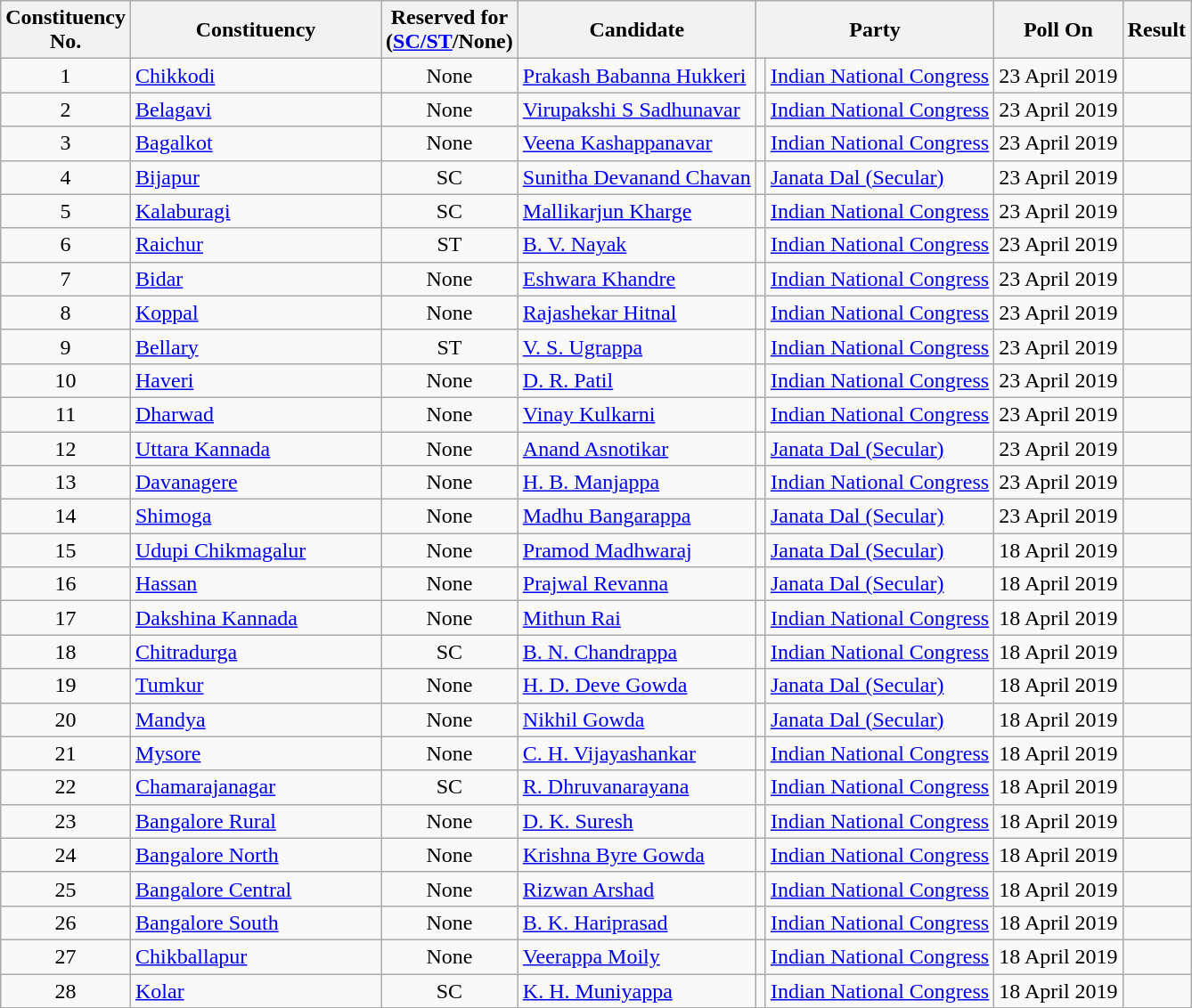<table class="wikitable sortable">
<tr>
<th>Constituency <br> No.</th>
<th style="width:180px;">Constituency</th>
<th>Reserved for<br>(<a href='#'>SC/ST</a>/None)</th>
<th>Candidate </th>
<th colspan="2">Party</th>
<th>Poll On</th>
<th>Result</th>
</tr>
<tr>
<td style="text-align:center;">1</td>
<td><a href='#'>Chikkodi</a></td>
<td style="text-align:center;">None</td>
<td><a href='#'>Prakash Babanna Hukkeri</a></td>
<td bgcolor=></td>
<td><a href='#'>Indian National Congress</a></td>
<td style="text-align:center;">23 April 2019</td>
<td></td>
</tr>
<tr>
<td style="text-align:center;">2</td>
<td><a href='#'>Belagavi</a></td>
<td style="text-align:center;">None</td>
<td><a href='#'>Virupakshi S Sadhunavar</a></td>
<td bgcolor=></td>
<td><a href='#'>Indian National Congress</a></td>
<td style="text-align:center;">23 April 2019</td>
<td></td>
</tr>
<tr>
<td style="text-align:center;">3</td>
<td><a href='#'>Bagalkot</a></td>
<td style="text-align:center;">None</td>
<td><a href='#'>Veena Kashappanavar</a></td>
<td bgcolor=></td>
<td><a href='#'>Indian National Congress</a></td>
<td style="text-align:center;">23 April 2019</td>
<td></td>
</tr>
<tr>
<td style="text-align:center;">4</td>
<td><a href='#'>Bijapur</a></td>
<td style="text-align:center;">SC</td>
<td><a href='#'>Sunitha Devanand Chavan</a></td>
<td bgcolor=></td>
<td><a href='#'>Janata Dal (Secular)</a></td>
<td style="text-align:center;">23 April 2019</td>
<td></td>
</tr>
<tr>
<td style="text-align:center;">5</td>
<td><a href='#'>Kalaburagi</a></td>
<td style="text-align:center;">SC</td>
<td><a href='#'>Mallikarjun Kharge</a></td>
<td bgcolor=></td>
<td><a href='#'>Indian National Congress</a></td>
<td style="text-align:center;">23 April 2019</td>
<td></td>
</tr>
<tr>
<td style="text-align:center;">6</td>
<td><a href='#'>Raichur</a></td>
<td style="text-align:center;">ST</td>
<td><a href='#'>B. V. Nayak</a></td>
<td bgcolor=></td>
<td><a href='#'>Indian National Congress</a></td>
<td style="text-align:center;">23 April 2019</td>
<td></td>
</tr>
<tr>
<td style="text-align:center;">7</td>
<td><a href='#'>Bidar</a></td>
<td style="text-align:center;">None</td>
<td><a href='#'>Eshwara Khandre</a></td>
<td bgcolor=></td>
<td><a href='#'>Indian National Congress</a></td>
<td style="text-align:center;">23 April 2019</td>
<td></td>
</tr>
<tr>
<td style="text-align:center;">8</td>
<td><a href='#'>Koppal</a></td>
<td style="text-align:center;">None</td>
<td><a href='#'>Rajashekar Hitnal</a></td>
<td bgcolor=></td>
<td><a href='#'>Indian National Congress</a></td>
<td style="text-align:center;">23 April 2019</td>
<td></td>
</tr>
<tr>
<td style="text-align:center;">9</td>
<td><a href='#'>Bellary</a></td>
<td style="text-align:center;">ST</td>
<td><a href='#'>V. S. Ugrappa</a></td>
<td bgcolor=></td>
<td><a href='#'>Indian National Congress</a></td>
<td style="text-align:center;">23 April 2019</td>
<td></td>
</tr>
<tr>
<td style="text-align:center;">10</td>
<td><a href='#'>Haveri</a></td>
<td style="text-align:center;">None</td>
<td><a href='#'>D. R. Patil</a></td>
<td bgcolor=></td>
<td><a href='#'>Indian National Congress</a></td>
<td style="text-align:center;">23 April 2019</td>
<td></td>
</tr>
<tr>
<td style="text-align:center;">11</td>
<td><a href='#'>Dharwad</a></td>
<td style="text-align:center;">None</td>
<td><a href='#'>Vinay Kulkarni</a></td>
<td bgcolor=></td>
<td><a href='#'>Indian National Congress</a></td>
<td style="text-align:center;">23 April 2019</td>
<td></td>
</tr>
<tr>
<td style="text-align:center;">12</td>
<td><a href='#'>Uttara Kannada</a></td>
<td style="text-align:center;">None</td>
<td><a href='#'>Anand Asnotikar</a></td>
<td bgcolor=></td>
<td><a href='#'>Janata Dal (Secular)</a></td>
<td style="text-align:center;">23 April 2019</td>
<td></td>
</tr>
<tr>
<td style="text-align:center;">13</td>
<td><a href='#'>Davanagere</a></td>
<td style="text-align:center;">None</td>
<td><a href='#'>H. B. Manjappa</a></td>
<td bgcolor=></td>
<td><a href='#'>Indian National Congress</a></td>
<td style="text-align:center;">23 April 2019</td>
<td></td>
</tr>
<tr>
<td style="text-align:center;">14</td>
<td><a href='#'>Shimoga</a></td>
<td style="text-align:center;">None</td>
<td><a href='#'>Madhu Bangarappa</a></td>
<td bgcolor=></td>
<td><a href='#'>Janata Dal (Secular)</a></td>
<td style="text-align:center;">23 April 2019</td>
<td></td>
</tr>
<tr>
<td style="text-align:center;">15</td>
<td><a href='#'>Udupi Chikmagalur</a></td>
<td style="text-align:center;">None</td>
<td><a href='#'>Pramod Madhwaraj</a></td>
<td bgcolor=></td>
<td><a href='#'>Janata Dal (Secular)</a></td>
<td style="text-align:center;">18 April 2019</td>
<td></td>
</tr>
<tr>
<td style="text-align:center;">16</td>
<td><a href='#'>Hassan</a></td>
<td style="text-align:center;">None</td>
<td><a href='#'>Prajwal Revanna</a></td>
<td bgcolor=></td>
<td><a href='#'>Janata Dal (Secular)</a></td>
<td style="text-align:center;">18 April 2019</td>
<td></td>
</tr>
<tr>
<td style="text-align:center;">17</td>
<td><a href='#'>Dakshina Kannada</a></td>
<td style="text-align:center;">None</td>
<td><a href='#'>Mithun Rai</a></td>
<td bgcolor=></td>
<td><a href='#'>Indian National Congress</a></td>
<td style="text-align:center;">18 April 2019</td>
<td></td>
</tr>
<tr>
<td style="text-align:center;">18</td>
<td><a href='#'>Chitradurga</a></td>
<td style="text-align:center;">SC</td>
<td><a href='#'>B. N. Chandrappa</a></td>
<td bgcolor=></td>
<td><a href='#'>Indian National Congress</a></td>
<td style="text-align:center;">18 April 2019</td>
<td></td>
</tr>
<tr>
<td style="text-align:center;">19</td>
<td><a href='#'>Tumkur</a></td>
<td style="text-align:center;">None</td>
<td><a href='#'>H. D. Deve Gowda</a></td>
<td bgcolor=></td>
<td><a href='#'>Janata Dal (Secular)</a></td>
<td style="text-align:center;">18 April 2019</td>
<td></td>
</tr>
<tr>
<td style="text-align:center;">20</td>
<td><a href='#'>Mandya</a></td>
<td style="text-align:center;">None</td>
<td><a href='#'>Nikhil Gowda</a></td>
<td bgcolor=></td>
<td><a href='#'>Janata Dal (Secular)</a></td>
<td style="text-align:center;">18 April 2019</td>
<td></td>
</tr>
<tr>
<td style="text-align:center;">21</td>
<td><a href='#'>Mysore</a></td>
<td style="text-align:center;">None</td>
<td><a href='#'>C. H. Vijayashankar</a></td>
<td bgcolor=></td>
<td><a href='#'>Indian National Congress</a></td>
<td style="text-align:center;">18 April 2019</td>
<td></td>
</tr>
<tr>
<td style="text-align:center;">22</td>
<td><a href='#'>Chamarajanagar</a></td>
<td style="text-align:center;">SC</td>
<td><a href='#'>R. Dhruvanarayana</a></td>
<td bgcolor=></td>
<td><a href='#'>Indian National Congress</a></td>
<td style="text-align:center;">18 April 2019</td>
<td></td>
</tr>
<tr>
<td style="text-align:center;">23</td>
<td><a href='#'>Bangalore Rural</a></td>
<td style="text-align:center;">None</td>
<td><a href='#'>D. K. Suresh</a></td>
<td bgcolor=></td>
<td><a href='#'>Indian National Congress</a></td>
<td style="text-align:center;">18 April 2019</td>
<td></td>
</tr>
<tr>
<td style="text-align:center;">24</td>
<td><a href='#'>Bangalore North</a></td>
<td style="text-align:center;">None</td>
<td><a href='#'>Krishna Byre Gowda</a></td>
<td bgcolor=></td>
<td><a href='#'>Indian National Congress</a></td>
<td style="text-align:center;">18 April 2019</td>
<td></td>
</tr>
<tr>
<td style="text-align:center;">25</td>
<td><a href='#'>Bangalore Central</a></td>
<td style="text-align:center;">None</td>
<td><a href='#'>Rizwan Arshad</a></td>
<td bgcolor=></td>
<td><a href='#'>Indian National Congress</a></td>
<td style="text-align:center;">18 April 2019</td>
<td></td>
</tr>
<tr>
<td style="text-align:center;">26</td>
<td><a href='#'>Bangalore South</a></td>
<td style="text-align:center;">None</td>
<td><a href='#'>B. K. Hariprasad</a></td>
<td bgcolor=></td>
<td><a href='#'>Indian National Congress</a></td>
<td style="text-align:center;">18 April 2019</td>
<td></td>
</tr>
<tr>
<td style="text-align:center;">27</td>
<td><a href='#'>Chikballapur</a></td>
<td style="text-align:center;">None</td>
<td><a href='#'>Veerappa Moily</a></td>
<td bgcolor=></td>
<td><a href='#'>Indian National Congress</a></td>
<td style="text-align:center;">18 April 2019</td>
<td></td>
</tr>
<tr>
<td style="text-align:center;">28</td>
<td><a href='#'>Kolar</a></td>
<td style="text-align:center;">SC</td>
<td><a href='#'>K. H. Muniyappa</a></td>
<td bgcolor=></td>
<td><a href='#'>Indian National Congress</a></td>
<td style="text-align:center;">18 April 2019</td>
<td></td>
</tr>
</table>
